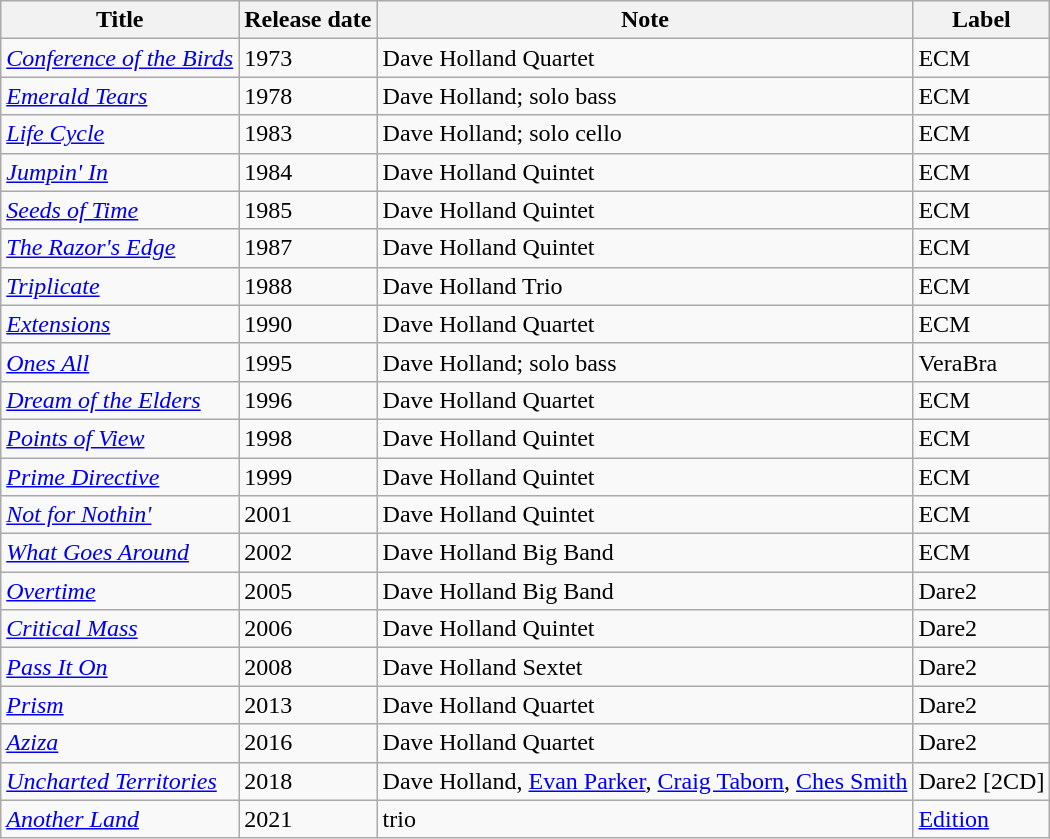<table class="wikitable sortable">
<tr>
<th>Title</th>
<th>Release date</th>
<th>Note</th>
<th>Label</th>
</tr>
<tr>
<td><em><a href='#'>Conference of the Birds</a></em></td>
<td>1973</td>
<td>Dave Holland Quartet</td>
<td>ECM</td>
</tr>
<tr>
<td><em><a href='#'>Emerald Tears</a></em></td>
<td>1978</td>
<td>Dave Holland; solo bass</td>
<td>ECM</td>
</tr>
<tr>
<td><em><a href='#'>Life Cycle</a></em></td>
<td>1983</td>
<td>Dave Holland; solo cello</td>
<td>ECM</td>
</tr>
<tr>
<td><em><a href='#'>Jumpin' In</a></em></td>
<td>1984</td>
<td>Dave Holland Quintet</td>
<td>ECM</td>
</tr>
<tr>
<td><em><a href='#'>Seeds of Time</a></em></td>
<td>1985</td>
<td>Dave Holland Quintet</td>
<td>ECM</td>
</tr>
<tr>
<td><em><a href='#'>The Razor's Edge</a></em></td>
<td>1987</td>
<td>Dave Holland Quintet</td>
<td>ECM</td>
</tr>
<tr>
<td><em><a href='#'>Triplicate</a></em></td>
<td>1988</td>
<td>Dave Holland Trio</td>
<td>ECM</td>
</tr>
<tr>
<td><em><a href='#'>Extensions</a></em></td>
<td>1990</td>
<td>Dave Holland Quartet</td>
<td>ECM</td>
</tr>
<tr>
<td><em><a href='#'>Ones All</a></em></td>
<td>1995</td>
<td>Dave Holland; solo bass</td>
<td>VeraBra</td>
</tr>
<tr>
<td><em><a href='#'>Dream of the Elders</a></em></td>
<td>1996</td>
<td>Dave Holland Quartet</td>
<td>ECM</td>
</tr>
<tr>
<td><em><a href='#'>Points of View</a></em></td>
<td>1998</td>
<td>Dave Holland Quintet</td>
<td>ECM</td>
</tr>
<tr>
<td><em><a href='#'>Prime Directive</a></em></td>
<td>1999</td>
<td>Dave Holland Quintet</td>
<td>ECM</td>
</tr>
<tr>
<td><em><a href='#'>Not for Nothin'</a></em></td>
<td>2001</td>
<td>Dave Holland Quintet</td>
<td>ECM</td>
</tr>
<tr>
<td><em><a href='#'>What Goes Around</a></em></td>
<td>2002</td>
<td>Dave Holland Big Band</td>
<td>ECM</td>
</tr>
<tr>
<td><em><a href='#'>Overtime</a></em></td>
<td>2005</td>
<td>Dave Holland Big Band</td>
<td>Dare2</td>
</tr>
<tr>
<td><em><a href='#'>Critical Mass</a></em></td>
<td>2006</td>
<td>Dave Holland Quintet</td>
<td>Dare2</td>
</tr>
<tr>
<td><em><a href='#'>Pass It On</a></em></td>
<td>2008</td>
<td>Dave Holland Sextet</td>
<td>Dare2</td>
</tr>
<tr>
<td><em><a href='#'>Prism</a></em></td>
<td>2013</td>
<td>Dave Holland Quartet</td>
<td>Dare2</td>
</tr>
<tr>
<td><em><a href='#'>Aziza</a></em></td>
<td>2016</td>
<td>Dave Holland Quartet</td>
<td>Dare2</td>
</tr>
<tr>
<td><em><a href='#'>Uncharted Territories</a></em></td>
<td>2018</td>
<td>Dave Holland, <a href='#'>Evan Parker</a>, <a href='#'>Craig Taborn</a>, <a href='#'>Ches Smith</a></td>
<td>Dare2 [2CD]</td>
</tr>
<tr>
<td><em><a href='#'>Another Land</a></em></td>
<td>2021</td>
<td>trio</td>
<td><a href='#'>Edition</a></td>
</tr>
</table>
